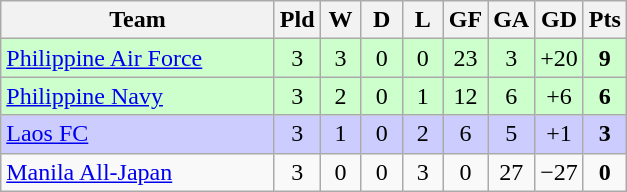<table class="wikitable" style="text-align: center;">
<tr>
<th width="175">Team</th>
<th width="20">Pld</th>
<th width="20">W</th>
<th width="20">D</th>
<th width="20">L</th>
<th width="20">GF</th>
<th width="20">GA</th>
<th width="20">GD</th>
<th width="20">Pts</th>
</tr>
<tr bgcolor=#ccffcc>
<td style="text-align:left;"><a href='#'>Philippine Air Force</a></td>
<td>3</td>
<td>3</td>
<td>0</td>
<td>0</td>
<td>23</td>
<td>3</td>
<td>+20</td>
<td><strong>9</strong></td>
</tr>
<tr bgcolor=#ccffcc>
<td style="text-align:left;"><a href='#'>Philippine Navy</a></td>
<td>3</td>
<td>2</td>
<td>0</td>
<td>1</td>
<td>12</td>
<td>6</td>
<td>+6</td>
<td><strong>6</strong></td>
</tr>
<tr bgcolor=#ccccff>
<td style="text-align:left;"><a href='#'>Laos FC</a></td>
<td>3</td>
<td>1</td>
<td>0</td>
<td>2</td>
<td>6</td>
<td>5</td>
<td>+1</td>
<td><strong>3</strong></td>
</tr>
<tr>
<td style="text-align:left;"><a href='#'>Manila All-Japan</a></td>
<td>3</td>
<td>0</td>
<td>0</td>
<td>3</td>
<td>0</td>
<td>27</td>
<td>−27</td>
<td><strong>0</strong></td>
</tr>
</table>
